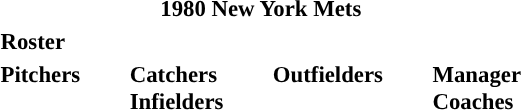<table class="toccolours" style="font-size: 95%;">
<tr>
<th colspan="10">1980 New York Mets</th>
</tr>
<tr>
<td colspan="10"><strong>Roster</strong></td>
</tr>
<tr>
<td valign="top"><strong>Pitchers</strong><br>















</td>
<td style="width:25px;"></td>
<td valign="top"><strong>Catchers</strong><br>



<strong>Infielders</strong>











</td>
<td style="width:25px;"></td>
<td valign="top"><strong>Outfielders</strong><br>





</td>
<td style="width:25px;"></td>
<td valign="top"><strong>Manager</strong><br>
<strong>Coaches</strong>



</td>
</tr>
</table>
